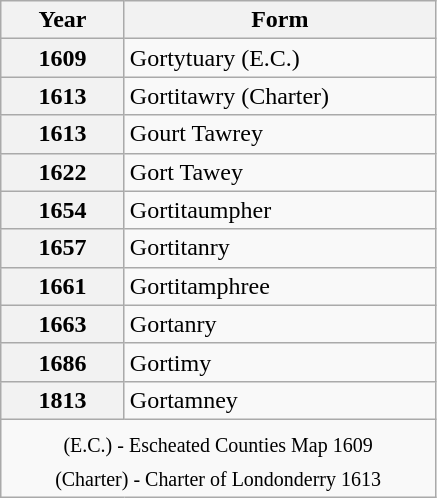<table class="wikitable" style="margin:0 0 0 3em; border:1px solid darkgrey;">
<tr>
<th style="width:75px;">Year</th>
<th style="width:200px;">Form</th>
</tr>
<tr>
<th>1609</th>
<td>Gortytuary (E.C.)</td>
</tr>
<tr>
<th>1613</th>
<td>Gortitawry (Charter)</td>
</tr>
<tr>
<th>1613</th>
<td>Gourt Tawrey</td>
</tr>
<tr>
<th>1622</th>
<td>Gort Tawey</td>
</tr>
<tr>
<th>1654</th>
<td>Gortitaumpher</td>
</tr>
<tr>
<th>1657</th>
<td>Gortitanry</td>
</tr>
<tr>
<th>1661</th>
<td>Gortitamphree</td>
</tr>
<tr>
<th>1663</th>
<td>Gortanry</td>
</tr>
<tr>
<th>1686</th>
<td>Gortimy</td>
</tr>
<tr>
<th>1813</th>
<td>Gortamney</td>
</tr>
<tr>
<td colspan="2" align="center"><sub>(E.C.) - Escheated Counties Map 1609<br>(Charter) - Charter of Londonderry 1613</sub></td>
</tr>
</table>
